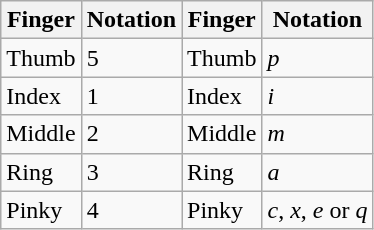<table class="wikitable">
<tr>
<th>Finger</th>
<th>Notation</th>
<th>Finger</th>
<th>Notation</th>
</tr>
<tr>
<td>Thumb</td>
<td>5</td>
<td>Thumb</td>
<td><em>p</em></td>
</tr>
<tr>
<td>Index</td>
<td>1</td>
<td>Index</td>
<td><em>i</em></td>
</tr>
<tr>
<td>Middle</td>
<td>2</td>
<td>Middle</td>
<td><em>m</em></td>
</tr>
<tr>
<td>Ring</td>
<td>3</td>
<td>Ring</td>
<td><em>a</em></td>
</tr>
<tr>
<td>Pinky</td>
<td>4</td>
<td>Pinky</td>
<td><em>c</em>, <em>x</em>, <em>e</em> or <em>q</em></td>
</tr>
</table>
